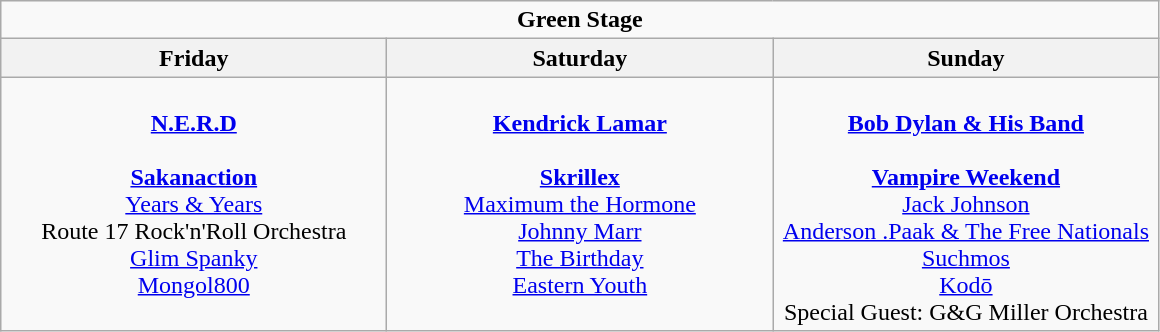<table class="wikitable">
<tr>
<td colspan="3" style="text-align:center;"><strong>Green Stage</strong></td>
</tr>
<tr>
<th>Friday</th>
<th>Saturday</th>
<th>Sunday</th>
</tr>
<tr>
<td style="text-align:center; vertical-align:top; width:250px;"><br><strong><a href='#'>N.E.R.D</a></strong>
<br>
<br> <strong><a href='#'>Sakanaction</a></strong>
<br> <a href='#'>Years & Years</a>
<br> Route 17 Rock'n'Roll Orchestra
<br> <a href='#'>Glim Spanky</a>
<br> <a href='#'>Mongol800</a></td>
<td style="text-align:center; vertical-align:top; width:250px;"><br><strong><a href='#'>Kendrick Lamar</a></strong>
<br>
<br> <strong><a href='#'>Skrillex</a></strong>
<br> <a href='#'>Maximum the Hormone</a>
<br>  <a href='#'>Johnny Marr</a>
<br> <a href='#'>The Birthday</a>
<br> <a href='#'>Eastern Youth</a></td>
<td style="text-align:center; vertical-align:top; width:250px;"><br><strong><a href='#'>Bob Dylan & His Band</a></strong>
<br>
<br> <strong><a href='#'>Vampire Weekend</a></strong>
<br> <a href='#'>Jack Johnson</a>
<br> <a href='#'>Anderson .Paak & The Free Nationals</a>
<br> <a href='#'>Suchmos</a>
<br> <a href='#'>Kodō</a>
<br> Special Guest: G&G Miller Orchestra</td>
</tr>
</table>
